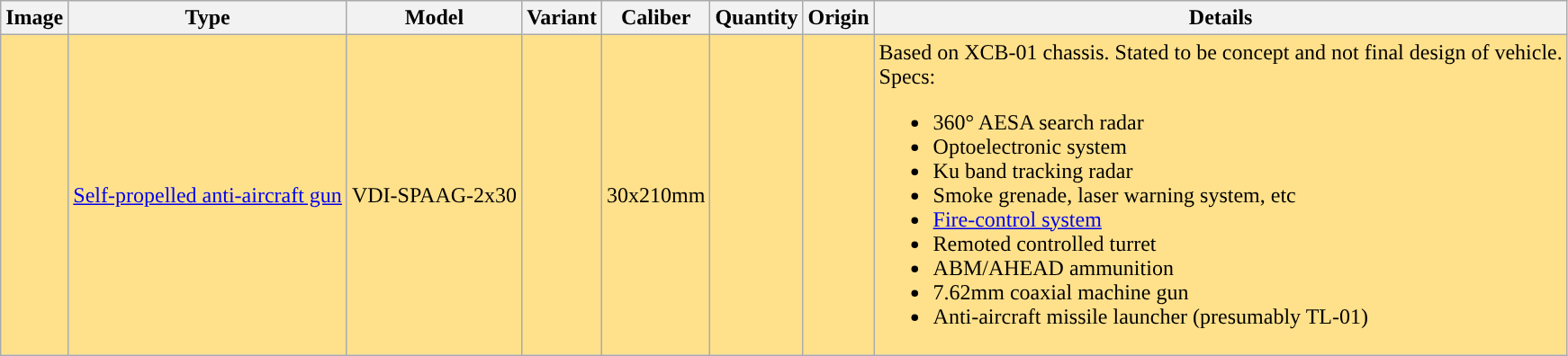<table class="wikitable">
<tr>
<th>Image</th>
<th>Type</th>
<th>Model</th>
<th>Variant</th>
<th>Caliber</th>
<th>Quantity</th>
<th>Origin</th>
<th>Details</th>
</tr>
<tr>
<td style="background: #FFE18B"></td>
<td style="background: #FFE18B"><a href='#'>Self-propelled anti-aircraft gun</a></td>
<td style="background: #FFE18B">VDI-SPAAG-2x30</td>
<td style="background: #FFE18B"></td>
<td style="background: #FFE18B">30x210mm</td>
<td style="background: #FFE18B"></td>
<td style="background: #FFE18B"></td>
<td style="background: #FFE18B">Based on XCB-01 chassis. Stated to be concept and not final design of vehicle.<br>Specs:<ul><li>360° AESA search radar</li><li>Optoelectronic system</li><li>Ku band tracking radar</li><li>Smoke grenade, laser warning system, etc</li><li><a href='#'>Fire-control system</a></li><li>Remoted controlled turret</li><li>ABM/AHEAD ammunition</li><li>7.62mm coaxial machine gun</li><li>Anti-aircraft missile launcher (presumably TL-01)</li></ul></td>
</tr>
</table>
